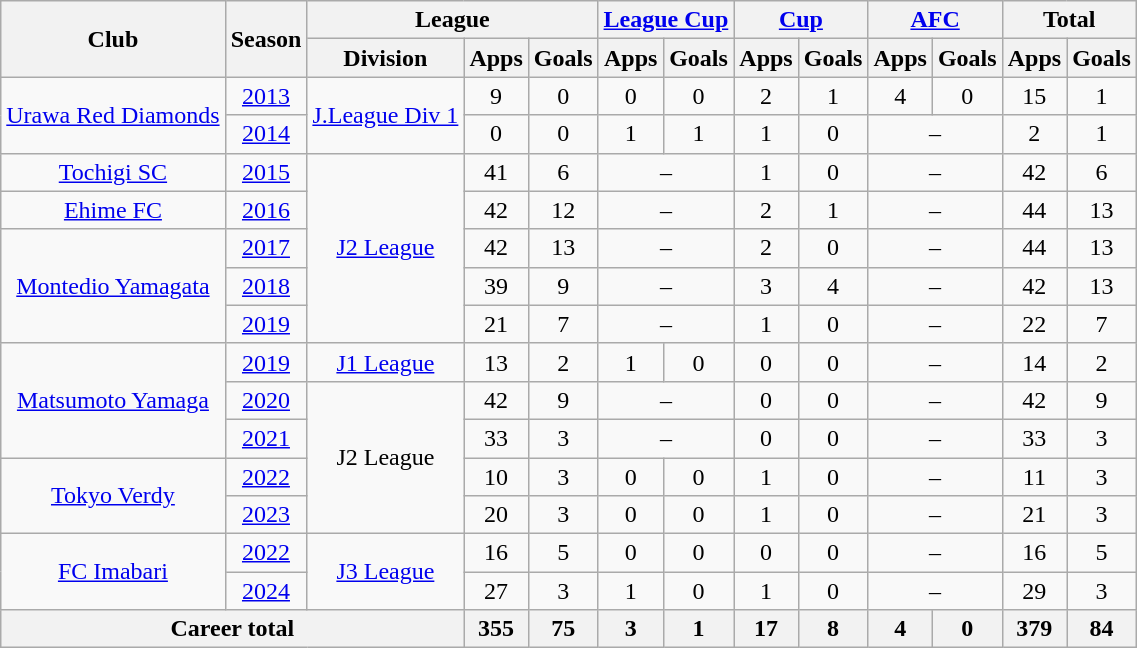<table class="wikitable" style="text-align:center;">
<tr>
<th rowspan="2">Club</th>
<th rowspan="2">Season</th>
<th colspan="3">League</th>
<th colspan="2"><a href='#'>League Cup</a></th>
<th colspan="2"><a href='#'>Cup</a></th>
<th colspan="2"><a href='#'>AFC</a></th>
<th colspan="2">Total</th>
</tr>
<tr>
<th>Division</th>
<th>Apps</th>
<th>Goals</th>
<th>Apps</th>
<th>Goals</th>
<th>Apps</th>
<th>Goals</th>
<th>Apps</th>
<th>Goals</th>
<th>Apps</th>
<th>Goals</th>
</tr>
<tr>
<td rowspan="2"><a href='#'>Urawa Red Diamonds</a></td>
<td><a href='#'>2013</a></td>
<td rowspan="2"><a href='#'>J.League Div 1</a></td>
<td>9</td>
<td>0</td>
<td>0</td>
<td>0</td>
<td>2</td>
<td>1</td>
<td>4</td>
<td>0</td>
<td>15</td>
<td>1</td>
</tr>
<tr>
<td><a href='#'>2014</a></td>
<td>0</td>
<td>0</td>
<td>1</td>
<td>1</td>
<td>1</td>
<td>0</td>
<td colspan="2">–</td>
<td>2</td>
<td>1</td>
</tr>
<tr>
<td><a href='#'>Tochigi SC</a></td>
<td><a href='#'>2015</a></td>
<td rowspan="5"><a href='#'>J2 League</a></td>
<td>41</td>
<td>6</td>
<td colspan="2">–</td>
<td>1</td>
<td>0</td>
<td colspan="2">–</td>
<td>42</td>
<td>6</td>
</tr>
<tr>
<td><a href='#'>Ehime FC</a></td>
<td><a href='#'>2016</a></td>
<td>42</td>
<td>12</td>
<td colspan="2">–</td>
<td>2</td>
<td>1</td>
<td colspan="2">–</td>
<td>44</td>
<td>13</td>
</tr>
<tr>
<td rowspan="3"><a href='#'>Montedio Yamagata</a></td>
<td><a href='#'>2017</a></td>
<td>42</td>
<td>13</td>
<td colspan="2">–</td>
<td>2</td>
<td>0</td>
<td colspan="2">–</td>
<td>44</td>
<td>13</td>
</tr>
<tr>
<td><a href='#'>2018</a></td>
<td>39</td>
<td>9</td>
<td colspan="2">–</td>
<td>3</td>
<td>4</td>
<td colspan="2">–</td>
<td>42</td>
<td>13</td>
</tr>
<tr>
<td><a href='#'>2019</a></td>
<td>21</td>
<td>7</td>
<td colspan="2">–</td>
<td>1</td>
<td>0</td>
<td colspan="2">–</td>
<td>22</td>
<td>7</td>
</tr>
<tr>
<td rowspan="3"><a href='#'>Matsumoto Yamaga</a></td>
<td><a href='#'>2019</a></td>
<td><a href='#'>J1 League</a></td>
<td>13</td>
<td>2</td>
<td>1</td>
<td>0</td>
<td>0</td>
<td>0</td>
<td colspan="2">–</td>
<td>14</td>
<td>2</td>
</tr>
<tr>
<td><a href='#'>2020</a></td>
<td rowspan="4">J2 League</td>
<td>42</td>
<td>9</td>
<td colspan="2">–</td>
<td>0</td>
<td>0</td>
<td colspan="2">–</td>
<td>42</td>
<td>9</td>
</tr>
<tr>
<td><a href='#'>2021</a></td>
<td>33</td>
<td>3</td>
<td colspan="2">–</td>
<td>0</td>
<td>0</td>
<td colspan="2">–</td>
<td>33</td>
<td>3</td>
</tr>
<tr>
<td rowspan="2"><a href='#'>Tokyo Verdy</a></td>
<td><a href='#'>2022</a></td>
<td>10</td>
<td>3</td>
<td>0</td>
<td>0</td>
<td>1</td>
<td>0</td>
<td colspan="2">–</td>
<td>11</td>
<td>3</td>
</tr>
<tr>
<td><a href='#'>2023</a></td>
<td>20</td>
<td>3</td>
<td>0</td>
<td>0</td>
<td>1</td>
<td>0</td>
<td colspan="2">–</td>
<td>21</td>
<td>3</td>
</tr>
<tr>
<td rowspan="2"><a href='#'>FC Imabari</a></td>
<td><a href='#'>2022</a></td>
<td rowspan="2"><a href='#'>J3 League</a></td>
<td>16</td>
<td>5</td>
<td>0</td>
<td>0</td>
<td>0</td>
<td>0</td>
<td colspan="2">–</td>
<td>16</td>
<td>5</td>
</tr>
<tr>
<td><a href='#'>2024</a></td>
<td>27</td>
<td>3</td>
<td>1</td>
<td>0</td>
<td>1</td>
<td>0</td>
<td colspan="2">–</td>
<td>29</td>
<td>3</td>
</tr>
<tr>
<th colspan="3">Career total</th>
<th>355</th>
<th>75</th>
<th>3</th>
<th>1</th>
<th>17</th>
<th>8</th>
<th>4</th>
<th>0</th>
<th>379</th>
<th>84</th>
</tr>
</table>
